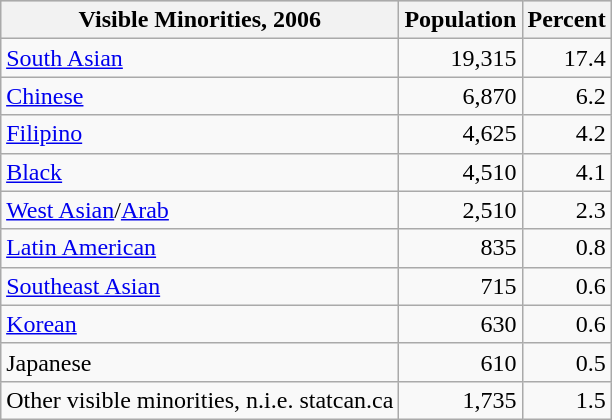<table class="wikitable" align="right">
<tr bgcolor="#CCCCCC">
<th>Visible Minorities, 2006 </th>
<th>Population</th>
<th>Percent</th>
</tr>
<tr>
<td><a href='#'>South Asian</a></td>
<td align="right">19,315</td>
<td align="right">17.4</td>
</tr>
<tr>
<td><a href='#'>Chinese</a></td>
<td align="right">6,870</td>
<td align="right">6.2</td>
</tr>
<tr>
<td><a href='#'>Filipino</a></td>
<td align="right">4,625</td>
<td align="right">4.2</td>
</tr>
<tr>
<td><a href='#'>Black</a></td>
<td align="right">4,510</td>
<td align="right">4.1</td>
</tr>
<tr>
<td><a href='#'>West Asian</a>/<a href='#'>Arab</a></td>
<td align="right">2,510</td>
<td align="right">2.3</td>
</tr>
<tr>
<td><a href='#'>Latin American</a></td>
<td align="right">835</td>
<td align="right">0.8</td>
</tr>
<tr>
<td><a href='#'>Southeast Asian</a></td>
<td align="right">715</td>
<td align="right">0.6</td>
</tr>
<tr>
<td><a href='#'>Korean</a></td>
<td align="right">630</td>
<td align="right">0.6</td>
</tr>
<tr>
<td>Japanese</td>
<td align="right">610</td>
<td align="right">0.5</td>
</tr>
<tr>
<td>Other visible minorities, n.i.e. statcan.ca </td>
<td align="right">1,735</td>
<td align="right">1.5</td>
</tr>
</table>
